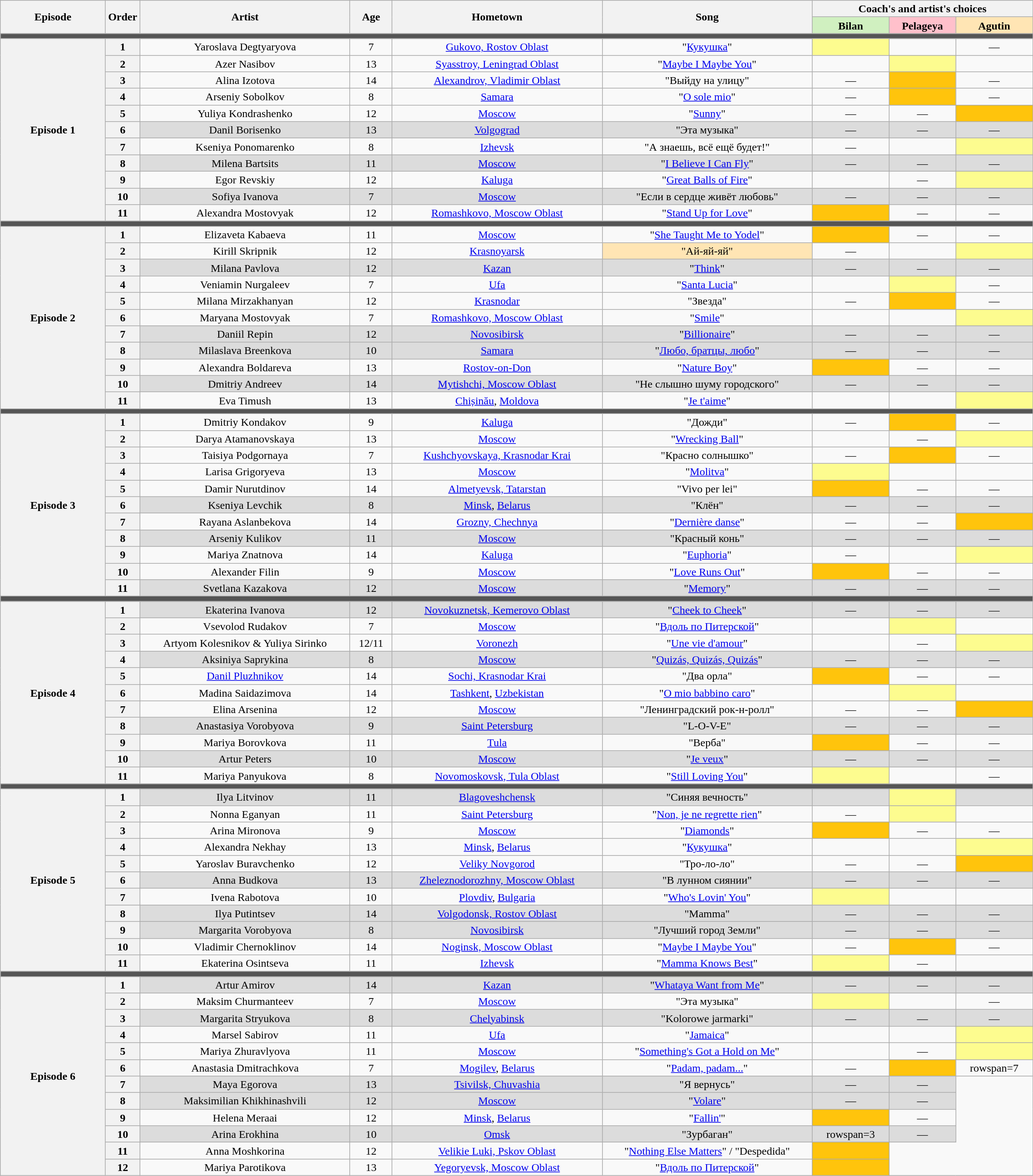<table class="wikitable" style="text-align:center; line-height:17px; width:120%">
<tr>
<th rowspan="2" scope="col" style="width:10%">Episode</th>
<th rowspan="2" scope="col" style="width:03%">Order</th>
<th rowspan="2" scope="col" style="width:20%">Artist</th>
<th rowspan="2" scope="col" style="width:04%">Age</th>
<th rowspan="2" scope="col" style="width:20%">Hometown</th>
<th rowspan="2" scope="col" style="width:20%">Song</th>
<th colspan="3" scope="col" style="width:21%">Coach's and artist's choices</th>
</tr>
<tr>
<th style="background:#d0f0c0">Bilan</th>
<th style="background:pink">Pelageya</th>
<th style="background:#ffe5b4">Agutin</th>
</tr>
<tr>
<td colspan="9" style="background:#555"></td>
</tr>
<tr>
<th rowspan=11><strong>Episode 1</strong> </th>
<th>1</th>
<td>Yaroslava Degtyaryova</td>
<td>7</td>
<td><a href='#'>Gukovo, Rostov Oblast</a></td>
<td>"<a href='#'>Кукушка</a>"</td>
<td style="background:#fdfc8f;"><strong></strong></td>
<td><strong></strong></td>
<td>—</td>
</tr>
<tr>
<th>2</th>
<td>Azer Nasibov</td>
<td>13</td>
<td><a href='#'>Syasstroy, Leningrad Oblast</a></td>
<td>"<a href='#'>Maybe I Maybe You</a>"</td>
<td><strong></strong></td>
<td style="background:#fdfc8f;"><strong></strong></td>
<td><strong></strong></td>
</tr>
<tr>
<th>3</th>
<td>Alina Izotova</td>
<td>14</td>
<td><a href='#'>Alexandrov, Vladimir Oblast</a></td>
<td>"Выйду на улицу"</td>
<td>—</td>
<td style="background:#FFC40C;"><strong></strong></td>
<td>—</td>
</tr>
<tr>
<th>4</th>
<td>Arseniy Sobolkov</td>
<td>8</td>
<td><a href='#'>Samara</a></td>
<td>"<a href='#'>O sole mio</a>"</td>
<td>—</td>
<td style="background:#FFC40C;"><strong></strong></td>
<td>—</td>
</tr>
<tr>
<th>5</th>
<td>Yuliya Kondrashenko</td>
<td>12</td>
<td><a href='#'>Moscow</a></td>
<td>"<a href='#'>Sunny</a>"</td>
<td>—</td>
<td>—</td>
<td style="background:#FFC40C;"><strong></strong></td>
</tr>
<tr style="background:#DCDCDC;">
<th>6</th>
<td>Danil Borisenko</td>
<td>13</td>
<td><a href='#'>Volgograd</a></td>
<td>"Эта музыка"</td>
<td>—</td>
<td>—</td>
<td>—</td>
</tr>
<tr>
<th>7</th>
<td>Kseniya Ponomarenko</td>
<td>8</td>
<td><a href='#'>Izhevsk</a></td>
<td>"А знаешь, всё ещё будет!"</td>
<td>—</td>
<td><strong></strong></td>
<td style="background:#fdfc8f;"><strong></strong></td>
</tr>
<tr style="background:#DCDCDC;">
<th>8</th>
<td>Milena Bartsits</td>
<td>11</td>
<td><a href='#'>Moscow</a></td>
<td>"<a href='#'>I Believe I Can Fly</a>"</td>
<td>—</td>
<td>—</td>
<td>—</td>
</tr>
<tr>
<th>9</th>
<td>Egor Revskiy</td>
<td>12</td>
<td><a href='#'>Kaluga</a></td>
<td>"<a href='#'>Great Balls of Fire</a>"</td>
<td><strong></strong></td>
<td>—</td>
<td style="background:#fdfc8f;"><strong></strong></td>
</tr>
<tr style="background:#DCDCDC;"|>
<th>10</th>
<td>Sofiya Ivanova</td>
<td>7</td>
<td><a href='#'>Moscow</a></td>
<td>"Если в сердце живёт любовь"</td>
<td>—</td>
<td>—</td>
<td>—</td>
</tr>
<tr>
<th>11</th>
<td>Alexandra Mostovyak</td>
<td>12</td>
<td><a href='#'>Romashkovo, Moscow Oblast</a></td>
<td>"<a href='#'>Stand Up for Love</a>"</td>
<td style="background:#FFC40C;"><strong></strong></td>
<td>—</td>
<td>—</td>
</tr>
<tr>
<td colspan="9" style="background:#555"></td>
</tr>
<tr>
<th rowspan=11><strong>Episode 2</strong> </th>
<th>1</th>
<td>Elizaveta Kabaeva</td>
<td>11</td>
<td><a href='#'>Moscow</a></td>
<td>"<a href='#'>She Taught Me to Yodel</a>"</td>
<td style="background:#FFC40C;"><strong></strong></td>
<td>—</td>
<td>—</td>
</tr>
<tr>
<th>2</th>
<td>Kirill Skripnik</td>
<td>12</td>
<td><a href='#'>Krasnoyarsk</a></td>
<td style="background:#ffe5b4;">"Ай-яй-яй"</td>
<td>—</td>
<td><strong></strong></td>
<td style="background:#fdfc8f;"><strong></strong></td>
</tr>
<tr style="background:#DCDCDC;">
<th>3</th>
<td>Milana Pavlova</td>
<td>12</td>
<td><a href='#'>Kazan</a></td>
<td>"<a href='#'>Think</a>"</td>
<td>—</td>
<td>—</td>
<td>—</td>
</tr>
<tr>
<th>4</th>
<td>Veniamin Nurgaleev</td>
<td>7</td>
<td><a href='#'>Ufa</a></td>
<td>"<a href='#'>Santa Lucia</a>"</td>
<td><strong></strong></td>
<td style="background:#fdfc8f;"><strong></strong></td>
<td>—</td>
</tr>
<tr>
<th>5</th>
<td>Milana Mirzakhanyan</td>
<td>12</td>
<td><a href='#'>Krasnodar</a></td>
<td>"Звезда"</td>
<td>—</td>
<td style="background:#FFC40C;"><strong></strong></td>
<td>—</td>
</tr>
<tr>
<th>6</th>
<td>Maryana Mostovyak</td>
<td>7</td>
<td><a href='#'>Romashkovo, Moscow Oblast</a></td>
<td>"<a href='#'>Smile</a>"</td>
<td><strong></strong></td>
<td><strong></strong></td>
<td style="background:#fdfc8f;"><strong></strong></td>
</tr>
<tr style="background:#DCDCDC;">
<th>7</th>
<td>Daniil Repin</td>
<td>12</td>
<td><a href='#'>Novosibirsk</a></td>
<td>"<a href='#'>Billionaire</a>"</td>
<td>—</td>
<td>—</td>
<td>—</td>
</tr>
<tr style="background:#DCDCDC;">
<th>8</th>
<td>Milaslava Breenkova</td>
<td>10</td>
<td><a href='#'>Samara</a></td>
<td>"<a href='#'>Любо, братцы, любо</a>"</td>
<td>—</td>
<td>—</td>
<td>—</td>
</tr>
<tr>
<th>9</th>
<td>Alexandra Boldareva</td>
<td>13</td>
<td><a href='#'>Rostov-on-Don</a></td>
<td>"<a href='#'>Nature Boy</a>"</td>
<td style="background:#FFC40C;"><strong></strong></td>
<td>—</td>
<td>—</td>
</tr>
<tr style="background:#DCDCDC;">
<th>10</th>
<td>Dmitriy Andreev</td>
<td>14</td>
<td><a href='#'>Mytishchi, Moscow Oblast</a></td>
<td>"Не слышно шуму городского"</td>
<td>—</td>
<td>—</td>
<td>—</td>
</tr>
<tr>
<th>11</th>
<td>Eva Timush</td>
<td>13</td>
<td><a href='#'>Chișinău</a>, <a href='#'>Moldova</a> </td>
<td>"<a href='#'>Je t'aime</a>"</td>
<td><strong></strong></td>
<td><strong></strong></td>
<td style="background:#fdfc8f;"><strong></strong></td>
</tr>
<tr>
<td colspan="9" style="background:#555"></td>
</tr>
<tr>
<th rowspan=11><strong>Episode 3</strong> </th>
<th>1</th>
<td>Dmitriy Kondakov</td>
<td>9</td>
<td><a href='#'>Kaluga</a></td>
<td>"Дожди"</td>
<td>—</td>
<td style="background:#FFC40C;"><strong></strong></td>
<td>—</td>
</tr>
<tr>
<th>2</th>
<td>Darya Atamanovskaya</td>
<td>13</td>
<td><a href='#'>Moscow</a></td>
<td>"<a href='#'>Wrecking Ball</a>"</td>
<td><strong></strong></td>
<td>—</td>
<td style="background:#fdfc8f;"><strong></strong></td>
</tr>
<tr>
<th>3</th>
<td>Taisiya Podgornaya</td>
<td>7</td>
<td><a href='#'>Kushchyovskaya, Krasnodar Krai</a></td>
<td>"Красно солнышко"</td>
<td>—</td>
<td style="background:#FFC40C;"><strong></strong></td>
<td>—</td>
</tr>
<tr>
<th>4</th>
<td>Larisa Grigoryeva</td>
<td>13</td>
<td><a href='#'>Moscow</a></td>
<td>"<a href='#'>Molitva</a>"</td>
<td style="background:#fdfc8f;"><strong></strong></td>
<td><strong></strong></td>
<td><strong></strong></td>
</tr>
<tr>
<th>5</th>
<td>Damir Nurutdinov</td>
<td>14</td>
<td><a href='#'>Almetyevsk, Tatarstan</a></td>
<td>"Vivo per lei"</td>
<td style="background:#FFC40C;"><strong></strong></td>
<td>—</td>
<td>—</td>
</tr>
<tr style="background:#DCDCDC;">
<th>6</th>
<td>Kseniya Levchik</td>
<td>8</td>
<td><a href='#'>Minsk</a>, <a href='#'>Belarus</a> </td>
<td>"Клён"</td>
<td>—</td>
<td>—</td>
<td>—</td>
</tr>
<tr>
<th>7</th>
<td>Rayana Aslanbekova</td>
<td>14</td>
<td><a href='#'>Grozny, Chechnya</a></td>
<td>"<a href='#'>Dernière danse</a>"</td>
<td>—</td>
<td>—</td>
<td style="background:#FFC40C;"><strong></strong></td>
</tr>
<tr style="background:#DCDCDC;">
<th>8</th>
<td>Arseniy Kulikov</td>
<td>11</td>
<td><a href='#'>Moscow</a></td>
<td>"Красный конь"</td>
<td>—</td>
<td>—</td>
<td>—</td>
</tr>
<tr>
<th>9</th>
<td>Mariya Znatnova</td>
<td>14</td>
<td><a href='#'>Kaluga</a></td>
<td>"<a href='#'>Euphoria</a>"</td>
<td>—</td>
<td><strong></strong></td>
<td style="background:#fdfc8f;"><strong></strong></td>
</tr>
<tr>
<th>10</th>
<td>Alexander Filin</td>
<td>9</td>
<td><a href='#'>Moscow</a></td>
<td>"<a href='#'>Love Runs Out</a>"</td>
<td style="background:#FFC40C;"><strong></strong></td>
<td>—</td>
<td>—</td>
</tr>
<tr style="background:#DCDCDC;">
<th>11</th>
<td>Svetlana Kazakova</td>
<td>12</td>
<td><a href='#'>Moscow</a></td>
<td>"<a href='#'>Memory</a>"</td>
<td>—</td>
<td>—</td>
<td>—</td>
</tr>
<tr>
<td colspan="9" style="background:#555"></td>
</tr>
<tr>
<th rowspan=12><strong>Episode 4</strong> </th>
</tr>
<tr style="background:#DCDCDC;">
<th>1</th>
<td>Ekaterina Ivanova</td>
<td>12</td>
<td><a href='#'>Novokuznetsk, Kemerovo Oblast</a></td>
<td>"<a href='#'>Cheek to Cheek</a>"</td>
<td>—</td>
<td>—</td>
<td>—</td>
</tr>
<tr>
<th>2</th>
<td>Vsevolod Rudakov</td>
<td>7</td>
<td><a href='#'>Moscow</a></td>
<td>"<a href='#'>Вдоль по Питерской</a>"</td>
<td><strong></strong></td>
<td style="background:#fdfc8f;"><strong></strong></td>
<td><strong></strong></td>
</tr>
<tr>
<th>3</th>
<td>Artyom Kolesnikov & Yuliya Sirinko</td>
<td>12/11</td>
<td><a href='#'>Voronezh</a></td>
<td>"<a href='#'>Une vie d'amour</a>"</td>
<td><strong></strong></td>
<td>—</td>
<td style="background:#fdfc8f;"><strong></strong></td>
</tr>
<tr style="background:#DCDCDC;">
<th>4</th>
<td>Aksiniya Saprykina</td>
<td>8</td>
<td><a href='#'>Moscow</a></td>
<td>"<a href='#'>Quizás, Quizás, Quizás</a>"</td>
<td>—</td>
<td>—</td>
<td>—</td>
</tr>
<tr>
<th>5</th>
<td><a href='#'>Danil Pluzhnikov</a></td>
<td>14</td>
<td><a href='#'>Sochi, Krasnodar Krai</a></td>
<td>"Два орла"</td>
<td style="background:#FFC40C;"><strong></strong></td>
<td>—</td>
<td>—</td>
</tr>
<tr>
<th>6</th>
<td>Madina Saidazimova</td>
<td>14</td>
<td><a href='#'>Tashkent</a>, <a href='#'>Uzbekistan</a> </td>
<td>"<a href='#'>O mio babbino caro</a>"</td>
<td><strong></strong></td>
<td style="background:#fdfc8f;"><strong></strong></td>
<td><strong></strong></td>
</tr>
<tr>
<th>7</th>
<td>Elina Arsenina</td>
<td>12</td>
<td><a href='#'>Moscow</a></td>
<td>"Ленинградский рок-н-ролл"</td>
<td>—</td>
<td>—</td>
<td style="background:#FFC40C;"><strong></strong></td>
</tr>
<tr style="background:#DCDCDC;">
<th>8</th>
<td>Anastasiya Vorobyova</td>
<td>9</td>
<td><a href='#'>Saint Petersburg</a></td>
<td>"L-O-V-E"</td>
<td>—</td>
<td>—</td>
<td>—</td>
</tr>
<tr>
<th>9</th>
<td>Mariya Borovkova</td>
<td>11</td>
<td><a href='#'>Tula</a></td>
<td>"Верба"</td>
<td style="background:#FFC40C;"><strong></strong></td>
<td>—</td>
<td>—</td>
</tr>
<tr style="background:#DCDCDC;">
<th>10</th>
<td>Artur Peters</td>
<td>10</td>
<td><a href='#'>Moscow</a></td>
<td>"<a href='#'>Je veux</a>"</td>
<td>—</td>
<td>—</td>
<td>—</td>
</tr>
<tr>
<th>11</th>
<td>Mariya Panyukova</td>
<td>8</td>
<td><a href='#'>Novomoskovsk, Tula Oblast</a></td>
<td>"<a href='#'>Still Loving You</a>"</td>
<td style="background:#fdfc8f;"><strong></strong></td>
<td><strong></strong></td>
<td>—</td>
</tr>
<tr>
<td colspan="9" style="background:#555"></td>
</tr>
<tr>
<th rowspan=12><strong>Episode 5</strong> </th>
</tr>
<tr style="background:#DCDCDC;">
<th>1</th>
<td>Ilya Litvinov</td>
<td>11</td>
<td><a href='#'>Blagoveshchensk</a></td>
<td>"Синяя вечность"</td>
<td><strong></strong></td>
<td style="background:#fdfc8f;"><strong></strong></td>
<td><strong></strong></td>
</tr>
<tr>
<th>2</th>
<td>Nonna Eganyan</td>
<td>11</td>
<td><a href='#'>Saint Petersburg</a></td>
<td>"<a href='#'>Non, je ne regrette rien</a>"</td>
<td>—</td>
<td style="background:#fdfc8f;"><strong></strong></td>
<td><strong></strong></td>
</tr>
<tr>
<th>3</th>
<td>Arina Mironova</td>
<td>9</td>
<td><a href='#'>Moscow</a></td>
<td>"<a href='#'>Diamonds</a>"</td>
<td style="background:#FFC40C;"><strong></strong></td>
<td>—</td>
<td>—</td>
</tr>
<tr>
<th>4</th>
<td>Alexandra Nekhay</td>
<td>13</td>
<td><a href='#'>Minsk</a>, <a href='#'>Belarus</a> </td>
<td>"<a href='#'>Кукушка</a>"</td>
<td><strong></strong></td>
<td><strong></strong></td>
<td style="background:#fdfc8f;"><strong></strong></td>
</tr>
<tr>
<th>5</th>
<td>Yaroslav Buravchenko</td>
<td>12</td>
<td><a href='#'>Veliky Novgorod</a></td>
<td>"Тро-ло-ло"</td>
<td>—</td>
<td>—</td>
<td style="background:#FFC40C;"><strong></strong></td>
</tr>
<tr style="background:#DCDCDC;">
<th>6</th>
<td>Anna Budkova</td>
<td>13</td>
<td><a href='#'>Zheleznodorozhny, Moscow Oblast</a></td>
<td>"В лунном сиянии"</td>
<td>—</td>
<td>—</td>
<td>—</td>
</tr>
<tr>
<th>7</th>
<td>Ivena Rabotova</td>
<td>10</td>
<td><a href='#'>Plovdiv</a>, <a href='#'>Bulgaria</a> </td>
<td>"<a href='#'>Who's Lovin' You</a>"</td>
<td style="background:#fdfc8f;"><strong></strong></td>
<td><strong></strong></td>
<td><strong></strong></td>
</tr>
<tr style="background:#DCDCDC;">
<th>8</th>
<td>Ilya Putintsev</td>
<td>14</td>
<td><a href='#'>Volgodonsk, Rostov Oblast</a></td>
<td>"Mamma"</td>
<td>—</td>
<td>—</td>
<td>—</td>
</tr>
<tr style="background:#DCDCDC;">
<th>9</th>
<td>Margarita Vorobyova</td>
<td>8</td>
<td><a href='#'>Novosibirsk</a></td>
<td>"Лучший город Земли"</td>
<td>—</td>
<td>—</td>
<td>—</td>
</tr>
<tr>
<th>10</th>
<td>Vladimir Chernoklinov</td>
<td>14</td>
<td><a href='#'>Noginsk, Moscow Oblast</a></td>
<td>"<a href='#'>Maybe I Maybe You</a>"</td>
<td>—</td>
<td style="background:#FFC40C;"><strong></strong></td>
<td>—</td>
</tr>
<tr>
<th>11</th>
<td>Ekaterina Osintseva</td>
<td>11</td>
<td><a href='#'>Izhevsk</a></td>
<td>"<a href='#'>Mamma Knows Best</a>"</td>
<td style="background:#fdfc8f;"><strong></strong></td>
<td>—</td>
<td><strong></strong></td>
</tr>
<tr>
<td colspan="9" style="background:#555"></td>
</tr>
<tr>
<th rowspan=13><strong>Episode 6</strong> </th>
</tr>
<tr style="background:#DCDCDC;">
<th>1</th>
<td>Artur Amirov</td>
<td>14</td>
<td><a href='#'>Kazan</a></td>
<td>"<a href='#'>Whataya Want from Me</a>"</td>
<td>—</td>
<td>—</td>
<td>—</td>
</tr>
<tr>
<th>2</th>
<td>Maksim Churmanteev</td>
<td>7</td>
<td><a href='#'>Moscow</a></td>
<td>"Эта музыка"</td>
<td style="background:#fdfc8f;"><strong></strong></td>
<td><strong></strong></td>
<td>—</td>
</tr>
<tr style="background:#DCDCDC;">
<th>3</th>
<td>Margarita Stryukova</td>
<td>8</td>
<td><a href='#'>Chelyabinsk</a></td>
<td>"Kolorowe jarmarki"</td>
<td>—</td>
<td>—</td>
<td>—</td>
</tr>
<tr>
<th>4</th>
<td>Marsel Sabirov</td>
<td>11</td>
<td><a href='#'>Ufa</a></td>
<td>"<a href='#'>Jamaica</a>"</td>
<td><strong></strong></td>
<td><strong></strong></td>
<td style="background:#fdfc8f;"><strong></strong></td>
</tr>
<tr>
<th>5</th>
<td>Mariya Zhuravlyova</td>
<td>11</td>
<td><a href='#'>Moscow</a></td>
<td>"<a href='#'>Something's Got a Hold on Me</a>"</td>
<td><strong></strong></td>
<td>—</td>
<td style="background:#fdfc8f;"><strong></strong></td>
</tr>
<tr>
<th>6</th>
<td>Anastasia Dmitrachkova</td>
<td>7</td>
<td><a href='#'>Mogilev</a>, <a href='#'>Belarus</a> </td>
<td>"<a href='#'>Padam, padam...</a>"</td>
<td>—</td>
<td style="background:#FFC40C;"><strong></strong></td>
<td>rowspan=7 </td>
</tr>
<tr style="background:#DCDCDC;">
<th>7</th>
<td>Maya Egorova</td>
<td>13</td>
<td><a href='#'>Tsivilsk, Chuvashia</a></td>
<td style="background:#DCDCDC;">"Я вернусь"</td>
<td>—</td>
<td>—</td>
</tr>
<tr style="background:#DCDCDC;">
<th>8</th>
<td>Maksimilian Khikhinashvili</td>
<td>12</td>
<td><a href='#'>Moscow</a></td>
<td>"<a href='#'>Volare</a>"</td>
<td>—</td>
<td>—</td>
</tr>
<tr>
<th>9</th>
<td>Helena Meraai</td>
<td>12</td>
<td><a href='#'>Minsk</a>, <a href='#'>Belarus</a> </td>
<td>"<a href='#'>Fallin'</a>"</td>
<td style="background:#FFC40C;"><strong></strong></td>
<td>—</td>
</tr>
<tr style="background:#DCDCDC;"|>
<th>10</th>
<td>Arina Erokhina</td>
<td>10</td>
<td><a href='#'>Omsk</a></td>
<td>"Зурбаган"</td>
<td>rowspan=3 </td>
<td>—</td>
</tr>
<tr>
<th>11</th>
<td>Anna Moshkorina</td>
<td>12</td>
<td><a href='#'>Velikie Luki, Pskov Oblast</a></td>
<td>"<a href='#'>Nothing Else Matters</a>" / "Despedida"</td>
<td style="background:#FFC40C;"><strong></strong></td>
</tr>
<tr>
<th>12</th>
<td>Mariya Parotikova</td>
<td>13</td>
<td><a href='#'>Yegoryevsk, Moscow Oblast</a></td>
<td>"<a href='#'>Вдоль по Питерской</a>"</td>
<td style="background:#FFC40C;"><strong></strong></td>
</tr>
</table>
